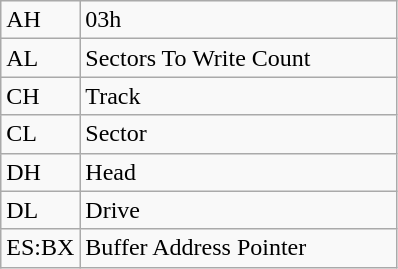<table class="wikitable">
<tr>
<td width="20%">AH</td>
<td width="80%">03h</td>
</tr>
<tr>
<td width="20%">AL</td>
<td width="80%">Sectors To Write Count</td>
</tr>
<tr>
<td width="20%">CH</td>
<td width="80%">Track</td>
</tr>
<tr>
<td width="20%">CL</td>
<td width="80%">Sector</td>
</tr>
<tr>
<td width="20%">DH</td>
<td width="80%">Head</td>
</tr>
<tr>
<td width="20%">DL</td>
<td width="80%">Drive</td>
</tr>
<tr>
<td width="20%">ES:BX</td>
<td width="80%">Buffer Address Pointer</td>
</tr>
</table>
